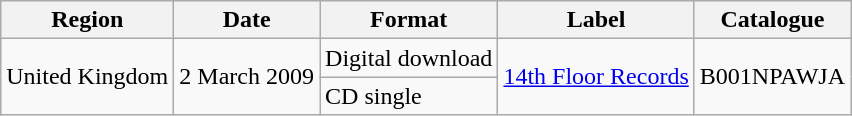<table class=wikitable>
<tr>
<th>Region</th>
<th>Date</th>
<th>Format</th>
<th>Label</th>
<th>Catalogue</th>
</tr>
<tr>
<td rowspan="2">United Kingdom</td>
<td rowspan="2">2 March 2009</td>
<td>Digital download</td>
<td rowspan="2"><a href='#'>14th Floor Records</a></td>
<td rowspan="2">B001NPAWJA</td>
</tr>
<tr>
<td>CD single</td>
</tr>
</table>
